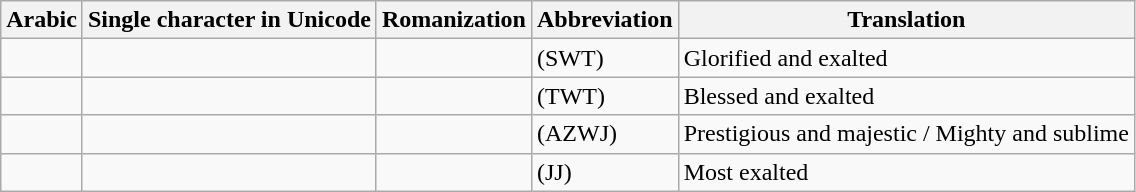<table class="wikitable">
<tr>
<th>Arabic</th>
<th>Single character in Unicode</th>
<th>Romanization</th>
<th>Abbreviation</th>
<th>Translation</th>
</tr>
<tr>
<td></td>
<td></td>
<td></td>
<td>(SWT)</td>
<td>Glorified and exalted</td>
</tr>
<tr>
<td></td>
<td></td>
<td></td>
<td>(TWT)</td>
<td>Blessed and exalted</td>
</tr>
<tr>
<td></td>
<td></td>
<td></td>
<td>(AZWJ)</td>
<td>Prestigious and majestic / Mighty and sublime</td>
</tr>
<tr>
<td></td>
<td></td>
<td></td>
<td>(JJ)</td>
<td>Most exalted</td>
</tr>
</table>
